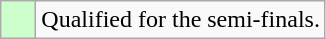<table class="wikitable">
<tr>
<td style="background: #ccffcc;">    </td>
<td>Qualified for the semi-finals.</td>
</tr>
</table>
